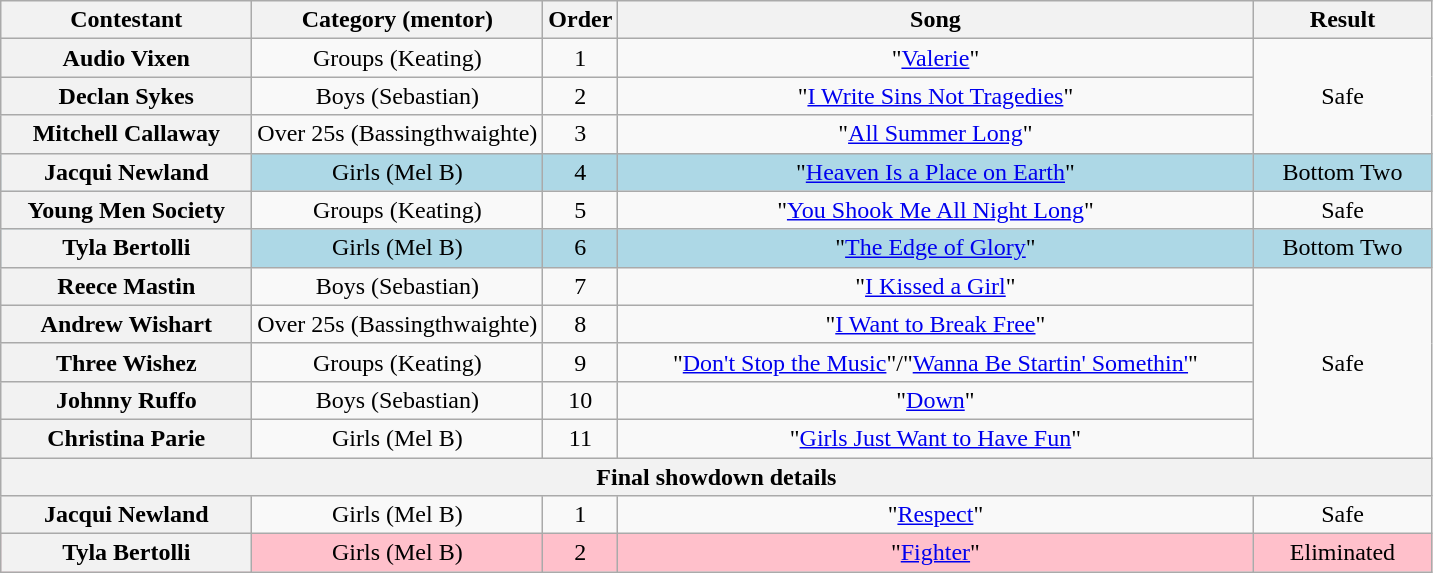<table class="wikitable plainrowheaders" style="text-align:center;">
<tr>
<th scope="col" style="width:10em;">Contestant</th>
<th scope="col">Category (mentor)</th>
<th scope="col">Order</th>
<th scope="col" style="width:26em;">Song</th>
<th scope="col" style="width:7em;">Result</th>
</tr>
<tr>
<th scope="row">Audio Vixen</th>
<td>Groups (Keating)</td>
<td>1</td>
<td>"<a href='#'>Valerie</a>"</td>
<td rowspan=3>Safe</td>
</tr>
<tr>
<th scope="row">Declan Sykes</th>
<td>Boys (Sebastian)</td>
<td>2</td>
<td>"<a href='#'>I Write Sins Not Tragedies</a>"</td>
</tr>
<tr>
<th scope="row">Mitchell Callaway</th>
<td>Over 25s (Bassingthwaighte)</td>
<td>3</td>
<td>"<a href='#'>All Summer Long</a>"</td>
</tr>
<tr style="background:lightblue;">
<th scope="row">Jacqui Newland</th>
<td>Girls (Mel B)</td>
<td>4</td>
<td>"<a href='#'>Heaven Is a Place on Earth</a>"</td>
<td>Bottom Two</td>
</tr>
<tr>
<th scope="row">Young Men Society</th>
<td>Groups (Keating)</td>
<td>5</td>
<td>"<a href='#'>You Shook Me All Night Long</a>"</td>
<td>Safe</td>
</tr>
<tr style="background:lightblue;">
<th scope="row">Tyla Bertolli</th>
<td>Girls (Mel B)</td>
<td>6</td>
<td>"<a href='#'>The Edge of Glory</a>"</td>
<td>Bottom Two</td>
</tr>
<tr>
<th scope="row">Reece Mastin</th>
<td>Boys (Sebastian)</td>
<td>7</td>
<td>"<a href='#'>I Kissed a Girl</a>"</td>
<td rowspan=5>Safe</td>
</tr>
<tr>
<th scope="row">Andrew Wishart</th>
<td>Over 25s (Bassingthwaighte)</td>
<td>8</td>
<td>"<a href='#'>I Want to Break Free</a>"</td>
</tr>
<tr>
<th scope="row">Three Wishez</th>
<td>Groups (Keating)</td>
<td>9</td>
<td>"<a href='#'>Don't Stop the Music</a>"/"<a href='#'>Wanna Be Startin' Somethin'</a>"</td>
</tr>
<tr>
<th scope="row">Johnny Ruffo</th>
<td>Boys (Sebastian)</td>
<td>10</td>
<td>"<a href='#'>Down</a>"</td>
</tr>
<tr>
<th scope="row">Christina Parie</th>
<td>Girls (Mel B)</td>
<td>11</td>
<td>"<a href='#'>Girls Just Want to Have Fun</a>"</td>
</tr>
<tr>
<th colspan=5>Final showdown details</th>
</tr>
<tr Song>
<th scope="row">Jacqui Newland</th>
<td>Girls (Mel B)</td>
<td>1</td>
<td>"<a href='#'>Respect</a>"</td>
<td>Safe</td>
</tr>
<tr style="background:pink;">
<th scope="row">Tyla Bertolli</th>
<td>Girls (Mel B)</td>
<td>2</td>
<td>"<a href='#'>Fighter</a>"</td>
<td>Eliminated</td>
</tr>
</table>
